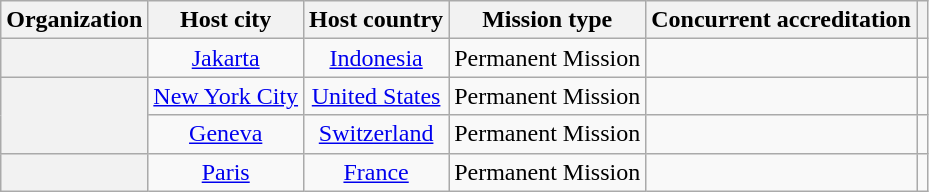<table class="wikitable plainrowheaders" style="text-align:center;">
<tr>
<th scope="col">Organization</th>
<th scope="col">Host city</th>
<th scope="col">Host country</th>
<th scope="col">Mission type</th>
<th scope="col">Concurrent accreditation</th>
<th scope="col"></th>
</tr>
<tr>
<th scope="row"></th>
<td><a href='#'>Jakarta</a></td>
<td><a href='#'>Indonesia</a></td>
<td>Permanent Mission</td>
<td></td>
<td></td>
</tr>
<tr>
<th rowspan="2" scope="row"></th>
<td><a href='#'>New York City</a></td>
<td><a href='#'>United States</a></td>
<td>Permanent Mission</td>
<td></td>
<td></td>
</tr>
<tr>
<td><a href='#'>Geneva</a></td>
<td><a href='#'>Switzerland</a></td>
<td>Permanent Mission</td>
<td></td>
<td></td>
</tr>
<tr>
<th scope="row"></th>
<td><a href='#'>Paris</a></td>
<td><a href='#'>France</a></td>
<td style="text-align:center;">Permanent Mission</td>
<td></td>
<td></td>
</tr>
</table>
